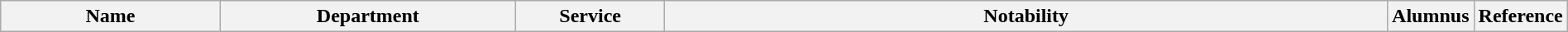<table class="wikitable sortable" style="width:100%">
<tr>
<th style="width:15%;">Name</th>
<th style="width:20%;">Department</th>
<th style="width:10%;">Service</th>
<th style="width:50%;" class="unsortable">Notability</th>
<th style="width:5%;">Alumnus</th>
<th style="width:*;" class="unsortable">Reference</th>
</tr>
</table>
